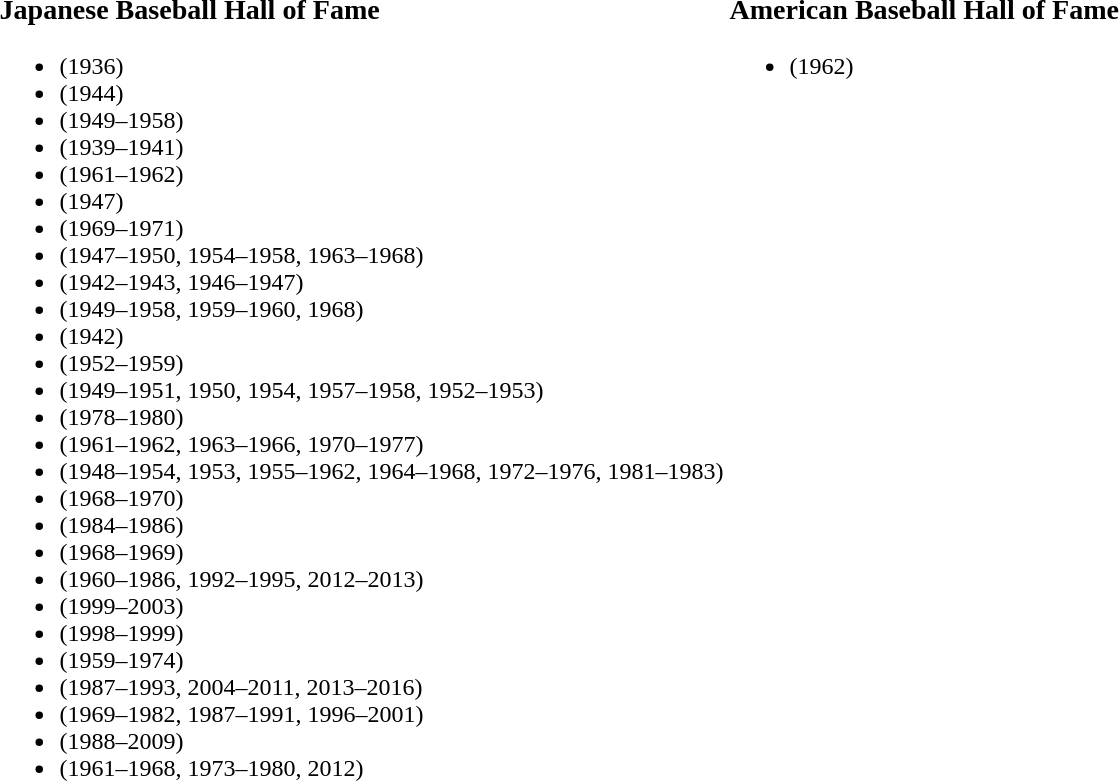<table>
<tr>
<td valign=top><br><h3>Japanese Baseball Hall of Fame</h3><ul><li> (1936)</li><li> (1944)</li><li> (1949–1958)</li><li> (1939–1941)</li><li> (1961–1962)</li><li> (1947)</li><li> (1969–1971)</li><li> (1947–1950, 1954–1958, 1963–1968)</li><li> (1942–1943, 1946–1947)</li><li> (1949–1958, 1959–1960, 1968)</li><li> (1942)</li><li> (1952–1959)</li><li> (1949–1951, 1950, 1954, 1957–1958, 1952–1953)</li><li> (1978–1980)</li><li> (1961–1962, 1963–1966, 1970–1977)</li><li> (1948–1954, 1953, 1955–1962, 1964–1968, 1972–1976, 1981–1983)</li><li> (1968–1970)</li><li> (1984–1986)</li><li> (1968–1969)</li><li> (1960–1986, 1992–1995, 2012–2013)</li><li> (1999–2003)</li><li> (1998–1999)</li><li> (1959–1974)</li><li> (1987–1993, 2004–2011, 2013–2016)</li><li> (1969–1982, 1987–1991, 1996–2001)</li><li> (1988–2009)</li><li> (1961–1968, 1973–1980, 2012)</li></ul></td>
<td valign=top><br><h3>American Baseball Hall of Fame</h3><ul><li> (1962)</li></ul></td>
</tr>
</table>
